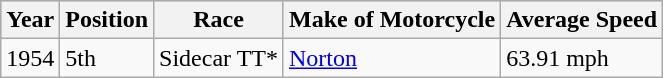<table class="wikitable">
<tr style="background:#CCCCCC;">
<th>Year</th>
<th>Position</th>
<th>Race</th>
<th>Make of Motorcycle</th>
<th>Average Speed</th>
</tr>
<tr>
<td>1954</td>
<td>5th</td>
<td>Sidecar TT*</td>
<td><a href='#'>Norton</a></td>
<td>63.91 mph</td>
</tr>
</table>
